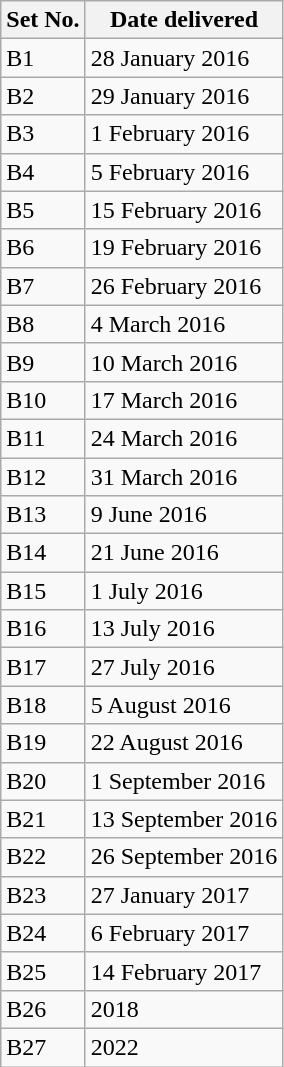<table class="wikitable">
<tr>
<th>Set No.</th>
<th>Date delivered</th>
</tr>
<tr>
<td>B1</td>
<td>28 January 2016</td>
</tr>
<tr>
<td>B2</td>
<td>29 January 2016</td>
</tr>
<tr>
<td>B3</td>
<td>1 February 2016</td>
</tr>
<tr>
<td>B4</td>
<td>5 February 2016</td>
</tr>
<tr>
<td>B5</td>
<td>15 February 2016</td>
</tr>
<tr>
<td>B6</td>
<td>19 February 2016</td>
</tr>
<tr>
<td>B7</td>
<td>26 February 2016</td>
</tr>
<tr>
<td>B8</td>
<td>4 March 2016</td>
</tr>
<tr>
<td>B9</td>
<td>10 March 2016</td>
</tr>
<tr>
<td>B10</td>
<td>17 March 2016</td>
</tr>
<tr>
<td>B11</td>
<td>24 March 2016</td>
</tr>
<tr>
<td>B12</td>
<td>31 March 2016</td>
</tr>
<tr>
<td>B13</td>
<td>9 June 2016</td>
</tr>
<tr>
<td>B14</td>
<td>21 June 2016</td>
</tr>
<tr>
<td>B15</td>
<td>1 July 2016</td>
</tr>
<tr>
<td>B16</td>
<td>13 July 2016</td>
</tr>
<tr>
<td>B17</td>
<td>27 July 2016</td>
</tr>
<tr>
<td>B18</td>
<td>5 August 2016</td>
</tr>
<tr>
<td>B19</td>
<td>22 August 2016</td>
</tr>
<tr>
<td>B20</td>
<td>1 September 2016</td>
</tr>
<tr>
<td>B21</td>
<td>13 September 2016</td>
</tr>
<tr>
<td>B22</td>
<td>26 September 2016</td>
</tr>
<tr>
<td>B23</td>
<td>27 January 2017</td>
</tr>
<tr>
<td>B24</td>
<td>6 February 2017</td>
</tr>
<tr>
<td>B25</td>
<td>14 February 2017</td>
</tr>
<tr>
<td>B26</td>
<td>2018</td>
</tr>
<tr>
<td>B27</td>
<td>2022</td>
</tr>
</table>
